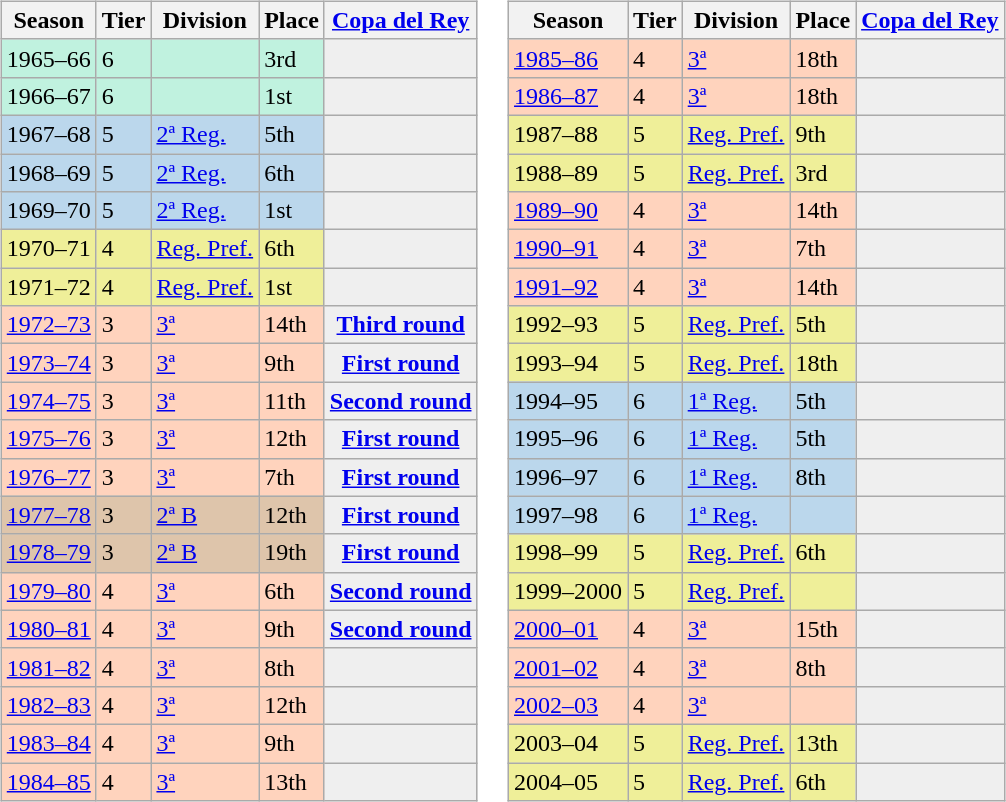<table>
<tr>
<td valign="top" width=0%><br><table class="wikitable">
<tr style="background:#f0f6fa;">
<th>Season</th>
<th>Tier</th>
<th>Division</th>
<th>Place</th>
<th><a href='#'>Copa del Rey</a></th>
</tr>
<tr>
<td style="background:#C0F2DF;">1965–66</td>
<td style="background:#C0F2DF;">6</td>
<td style="background:#C0F2DF;"></td>
<td style="background:#C0F2DF;">3rd</td>
<th style="background:#efefef;"></th>
</tr>
<tr>
<td style="background:#C0F2DF;">1966–67</td>
<td style="background:#C0F2DF;">6</td>
<td style="background:#C0F2DF;"></td>
<td style="background:#C0F2DF;">1st</td>
<th style="background:#efefef;"></th>
</tr>
<tr>
<td style="background:#BBD7EC;">1967–68</td>
<td style="background:#BBD7EC;">5</td>
<td style="background:#BBD7EC;"><a href='#'>2ª Reg.</a></td>
<td style="background:#BBD7EC;">5th</td>
<th style="background:#efefef;"></th>
</tr>
<tr>
<td style="background:#BBD7EC;">1968–69</td>
<td style="background:#BBD7EC;">5</td>
<td style="background:#BBD7EC;"><a href='#'>2ª Reg.</a></td>
<td style="background:#BBD7EC;">6th</td>
<th style="background:#efefef;"></th>
</tr>
<tr>
<td style="background:#BBD7EC;">1969–70</td>
<td style="background:#BBD7EC;">5</td>
<td style="background:#BBD7EC;"><a href='#'>2ª Reg.</a></td>
<td style="background:#BBD7EC;">1st</td>
<th style="background:#efefef;"></th>
</tr>
<tr>
<td style="background:#EFEF99;">1970–71</td>
<td style="background:#EFEF99;">4</td>
<td style="background:#EFEF99;"><a href='#'>Reg. Pref.</a></td>
<td style="background:#EFEF99;">6th</td>
<th style="background:#efefef;"></th>
</tr>
<tr>
<td style="background:#EFEF99;">1971–72</td>
<td style="background:#EFEF99;">4</td>
<td style="background:#EFEF99;"><a href='#'>Reg. Pref.</a></td>
<td style="background:#EFEF99;">1st</td>
<th style="background:#efefef;"></th>
</tr>
<tr>
<td style="background:#FFD3BD;"><a href='#'>1972–73</a></td>
<td style="background:#FFD3BD;">3</td>
<td style="background:#FFD3BD;"><a href='#'>3ª</a></td>
<td style="background:#FFD3BD;">14th</td>
<th style="background:#efefef;"><a href='#'>Third round</a></th>
</tr>
<tr>
<td style="background:#FFD3BD;"><a href='#'>1973–74</a></td>
<td style="background:#FFD3BD;">3</td>
<td style="background:#FFD3BD;"><a href='#'>3ª</a></td>
<td style="background:#FFD3BD;">9th</td>
<th style="background:#efefef;"><a href='#'>First round</a></th>
</tr>
<tr>
<td style="background:#FFD3BD;"><a href='#'>1974–75</a></td>
<td style="background:#FFD3BD;">3</td>
<td style="background:#FFD3BD;"><a href='#'>3ª</a></td>
<td style="background:#FFD3BD;">11th</td>
<th style="background:#efefef;"><a href='#'>Second round</a></th>
</tr>
<tr>
<td style="background:#FFD3BD;"><a href='#'>1975–76</a></td>
<td style="background:#FFD3BD;">3</td>
<td style="background:#FFD3BD;"><a href='#'>3ª</a></td>
<td style="background:#FFD3BD;">12th</td>
<th style="background:#efefef;"><a href='#'>First round</a></th>
</tr>
<tr>
<td style="background:#FFD3BD;"><a href='#'>1976–77</a></td>
<td style="background:#FFD3BD;">3</td>
<td style="background:#FFD3BD;"><a href='#'>3ª</a></td>
<td style="background:#FFD3BD;">7th</td>
<th style="background:#efefef;"><a href='#'>First round</a></th>
</tr>
<tr>
<td style="background:#DEC5AB;"><a href='#'>1977–78</a></td>
<td style="background:#DEC5AB;">3</td>
<td style="background:#DEC5AB;"><a href='#'>2ª B</a></td>
<td style="background:#DEC5AB;">12th</td>
<th style="background:#efefef;"><a href='#'>First round</a></th>
</tr>
<tr>
<td style="background:#DEC5AB;"><a href='#'>1978–79</a></td>
<td style="background:#DEC5AB;">3</td>
<td style="background:#DEC5AB;"><a href='#'>2ª B</a></td>
<td style="background:#DEC5AB;">19th</td>
<th style="background:#efefef;"><a href='#'>First round</a></th>
</tr>
<tr>
<td style="background:#FFD3BD;"><a href='#'>1979–80</a></td>
<td style="background:#FFD3BD;">4</td>
<td style="background:#FFD3BD;"><a href='#'>3ª</a></td>
<td style="background:#FFD3BD;">6th</td>
<th style="background:#efefef;"><a href='#'>Second round</a></th>
</tr>
<tr>
<td style="background:#FFD3BD;"><a href='#'>1980–81</a></td>
<td style="background:#FFD3BD;">4</td>
<td style="background:#FFD3BD;"><a href='#'>3ª</a></td>
<td style="background:#FFD3BD;">9th</td>
<th style="background:#efefef;"><a href='#'>Second round</a></th>
</tr>
<tr>
<td style="background:#FFD3BD;"><a href='#'>1981–82</a></td>
<td style="background:#FFD3BD;">4</td>
<td style="background:#FFD3BD;"><a href='#'>3ª</a></td>
<td style="background:#FFD3BD;">8th</td>
<th style="background:#efefef;"></th>
</tr>
<tr>
<td style="background:#FFD3BD;"><a href='#'>1982–83</a></td>
<td style="background:#FFD3BD;">4</td>
<td style="background:#FFD3BD;"><a href='#'>3ª</a></td>
<td style="background:#FFD3BD;">12th</td>
<th style="background:#efefef;"></th>
</tr>
<tr>
<td style="background:#FFD3BD;"><a href='#'>1983–84</a></td>
<td style="background:#FFD3BD;">4</td>
<td style="background:#FFD3BD;"><a href='#'>3ª</a></td>
<td style="background:#FFD3BD;">9th</td>
<th style="background:#efefef;"></th>
</tr>
<tr>
<td style="background:#FFD3BD;"><a href='#'>1984–85</a></td>
<td style="background:#FFD3BD;">4</td>
<td style="background:#FFD3BD;"><a href='#'>3ª</a></td>
<td style="background:#FFD3BD;">13th</td>
<th style="background:#efefef;"></th>
</tr>
</table>
</td>
<td valign="top" width=0%><br><table class="wikitable">
<tr style="background:#f0f6fa;">
<th>Season</th>
<th>Tier</th>
<th>Division</th>
<th>Place</th>
<th><a href='#'>Copa del Rey</a></th>
</tr>
<tr>
<td style="background:#FFD3BD;"><a href='#'>1985–86</a></td>
<td style="background:#FFD3BD;">4</td>
<td style="background:#FFD3BD;"><a href='#'>3ª</a></td>
<td style="background:#FFD3BD;">18th</td>
<th style="background:#efefef;"></th>
</tr>
<tr>
<td style="background:#FFD3BD;"><a href='#'>1986–87</a></td>
<td style="background:#FFD3BD;">4</td>
<td style="background:#FFD3BD;"><a href='#'>3ª</a></td>
<td style="background:#FFD3BD;">18th</td>
<th style="background:#efefef;"></th>
</tr>
<tr>
<td style="background:#EFEF99;">1987–88</td>
<td style="background:#EFEF99;">5</td>
<td style="background:#EFEF99;"><a href='#'>Reg. Pref.</a></td>
<td style="background:#EFEF99;">9th</td>
<th style="background:#efefef;"></th>
</tr>
<tr>
<td style="background:#EFEF99;">1988–89</td>
<td style="background:#EFEF99;">5</td>
<td style="background:#EFEF99;"><a href='#'>Reg. Pref.</a></td>
<td style="background:#EFEF99;">3rd</td>
<th style="background:#efefef;"></th>
</tr>
<tr>
<td style="background:#FFD3BD;"><a href='#'>1989–90</a></td>
<td style="background:#FFD3BD;">4</td>
<td style="background:#FFD3BD;"><a href='#'>3ª</a></td>
<td style="background:#FFD3BD;">14th</td>
<th style="background:#efefef;"></th>
</tr>
<tr>
<td style="background:#FFD3BD;"><a href='#'>1990–91</a></td>
<td style="background:#FFD3BD;">4</td>
<td style="background:#FFD3BD;"><a href='#'>3ª</a></td>
<td style="background:#FFD3BD;">7th</td>
<th style="background:#efefef;"></th>
</tr>
<tr>
<td style="background:#FFD3BD;"><a href='#'>1991–92</a></td>
<td style="background:#FFD3BD;">4</td>
<td style="background:#FFD3BD;"><a href='#'>3ª</a></td>
<td style="background:#FFD3BD;">14th</td>
<th style="background:#efefef;"></th>
</tr>
<tr>
<td style="background:#EFEF99;">1992–93</td>
<td style="background:#EFEF99;">5</td>
<td style="background:#EFEF99;"><a href='#'>Reg. Pref.</a></td>
<td style="background:#EFEF99;">5th</td>
<th style="background:#efefef;"></th>
</tr>
<tr>
<td style="background:#EFEF99;">1993–94</td>
<td style="background:#EFEF99;">5</td>
<td style="background:#EFEF99;"><a href='#'>Reg. Pref.</a></td>
<td style="background:#EFEF99;">18th</td>
<th style="background:#efefef;"></th>
</tr>
<tr>
<td style="background:#BBD7EC;">1994–95</td>
<td style="background:#BBD7EC;">6</td>
<td style="background:#BBD7EC;"><a href='#'>1ª Reg.</a></td>
<td style="background:#BBD7EC;">5th</td>
<th style="background:#efefef;"></th>
</tr>
<tr>
<td style="background:#BBD7EC;">1995–96</td>
<td style="background:#BBD7EC;">6</td>
<td style="background:#BBD7EC;"><a href='#'>1ª Reg.</a></td>
<td style="background:#BBD7EC;">5th</td>
<th style="background:#efefef;"></th>
</tr>
<tr>
<td style="background:#BBD7EC;">1996–97</td>
<td style="background:#BBD7EC;">6</td>
<td style="background:#BBD7EC;"><a href='#'>1ª Reg.</a></td>
<td style="background:#BBD7EC;">8th</td>
<th style="background:#efefef;"></th>
</tr>
<tr>
<td style="background:#BBD7EC;">1997–98</td>
<td style="background:#BBD7EC;">6</td>
<td style="background:#BBD7EC;"><a href='#'>1ª Reg.</a></td>
<td style="background:#BBD7EC;"></td>
<th style="background:#efefef;"></th>
</tr>
<tr>
<td style="background:#EFEF99;">1998–99</td>
<td style="background:#EFEF99;">5</td>
<td style="background:#EFEF99;"><a href='#'>Reg. Pref.</a></td>
<td style="background:#EFEF99;">6th</td>
<th style="background:#efefef;"></th>
</tr>
<tr>
<td style="background:#EFEF99;">1999–2000</td>
<td style="background:#EFEF99;">5</td>
<td style="background:#EFEF99;"><a href='#'>Reg. Pref.</a></td>
<td style="background:#EFEF99;"></td>
<th style="background:#efefef;"></th>
</tr>
<tr>
<td style="background:#FFD3BD;"><a href='#'>2000–01</a></td>
<td style="background:#FFD3BD;">4</td>
<td style="background:#FFD3BD;"><a href='#'>3ª</a></td>
<td style="background:#FFD3BD;">15th</td>
<th style="background:#efefef;"></th>
</tr>
<tr>
<td style="background:#FFD3BD;"><a href='#'>2001–02</a></td>
<td style="background:#FFD3BD;">4</td>
<td style="background:#FFD3BD;"><a href='#'>3ª</a></td>
<td style="background:#FFD3BD;">8th</td>
<th style="background:#efefef;"></th>
</tr>
<tr>
<td style="background:#FFD3BD;"><a href='#'>2002–03</a></td>
<td style="background:#FFD3BD;">4</td>
<td style="background:#FFD3BD;"><a href='#'>3ª</a></td>
<td style="background:#FFD3BD;"></td>
<th style="background:#efefef;"></th>
</tr>
<tr>
<td style="background:#EFEF99;">2003–04</td>
<td style="background:#EFEF99;">5</td>
<td style="background:#EFEF99;"><a href='#'>Reg. Pref.</a></td>
<td style="background:#EFEF99;">13th</td>
<th style="background:#efefef;"></th>
</tr>
<tr>
<td style="background:#EFEF99;">2004–05</td>
<td style="background:#EFEF99;">5</td>
<td style="background:#EFEF99;"><a href='#'>Reg. Pref.</a></td>
<td style="background:#EFEF99;">6th</td>
<th style="background:#efefef;"></th>
</tr>
</table>
</td>
</tr>
</table>
